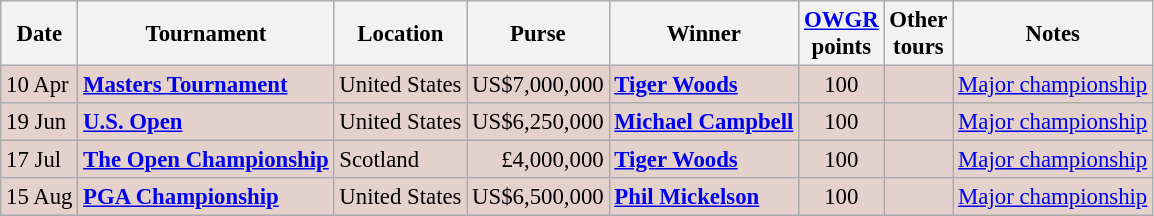<table class="wikitable" style="font-size:95%">
<tr>
<th>Date</th>
<th>Tournament</th>
<th>Location</th>
<th>Purse</th>
<th>Winner</th>
<th><a href='#'>OWGR</a><br>points</th>
<th>Other<br>tours</th>
<th>Notes</th>
</tr>
<tr style="background:#e5d1cb;">
<td>10 Apr</td>
<td><strong><a href='#'>Masters Tournament</a></strong></td>
<td>United States</td>
<td align=right>US$7,000,000</td>
<td> <strong><a href='#'>Tiger Woods</a></strong></td>
<td align=center>100</td>
<td></td>
<td><a href='#'>Major championship</a></td>
</tr>
<tr style="background:#e5d1cb;">
<td>19 Jun</td>
<td><strong><a href='#'>U.S. Open</a></strong></td>
<td>United States</td>
<td align=right>US$6,250,000</td>
<td> <strong><a href='#'>Michael Campbell</a></strong></td>
<td align=center>100</td>
<td></td>
<td><a href='#'>Major championship</a></td>
</tr>
<tr style="background:#e5d1cb;">
<td>17 Jul</td>
<td><strong><a href='#'>The Open Championship</a></strong></td>
<td>Scotland</td>
<td align=right>£4,000,000</td>
<td> <strong><a href='#'>Tiger Woods</a></strong></td>
<td align=center>100</td>
<td></td>
<td><a href='#'>Major championship</a></td>
</tr>
<tr style="background:#e5d1cb;">
<td>15 Aug</td>
<td><strong><a href='#'>PGA Championship</a></strong></td>
<td>United States</td>
<td align=right>US$6,500,000</td>
<td> <strong><a href='#'>Phil Mickelson</a></strong></td>
<td align=center>100</td>
<td></td>
<td><a href='#'>Major championship</a></td>
</tr>
</table>
